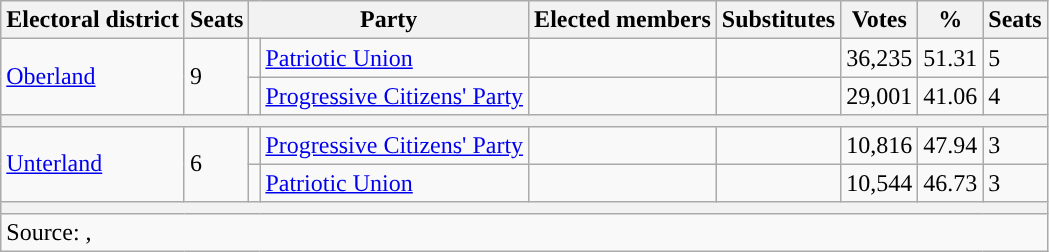<table class="wikitable">
<tr>
<th>Electoral district</th>
<th>Seats</th>
<th colspan="2">Party</th>
<th>Elected members</th>
<th>Substitutes</th>
<th>Votes</th>
<th>%</th>
<th>Seats</th>
</tr>
<tr>
<td rowspan="2"><a href='#'>Oberland</a></td>
<td rowspan="2">9</td>
<td></td>
<td><a href='#'>Patriotic Union</a></td>
<td></td>
<td></td>
<td>36,235</td>
<td>51.31</td>
<td>5</td>
</tr>
<tr>
<td></td>
<td><a href='#'>Progressive Citizens' Party</a></td>
<td></td>
<td></td>
<td>29,001</td>
<td>41.06</td>
<td>4</td>
</tr>
<tr>
<th colspan="9"></th>
</tr>
<tr>
<td rowspan="2"><a href='#'>Unterland</a></td>
<td rowspan="2">6</td>
<td></td>
<td><a href='#'>Progressive Citizens' Party</a></td>
<td></td>
<td></td>
<td>10,816</td>
<td>47.94</td>
<td>3</td>
</tr>
<tr>
<td></td>
<td><a href='#'>Patriotic Union</a></td>
<td></td>
<td></td>
<td>10,544</td>
<td>46.73</td>
<td>3</td>
</tr>
<tr>
<th colspan="9"></th>
</tr>
<tr>
<td colspan="9">Source: , </td>
</tr>
</table>
